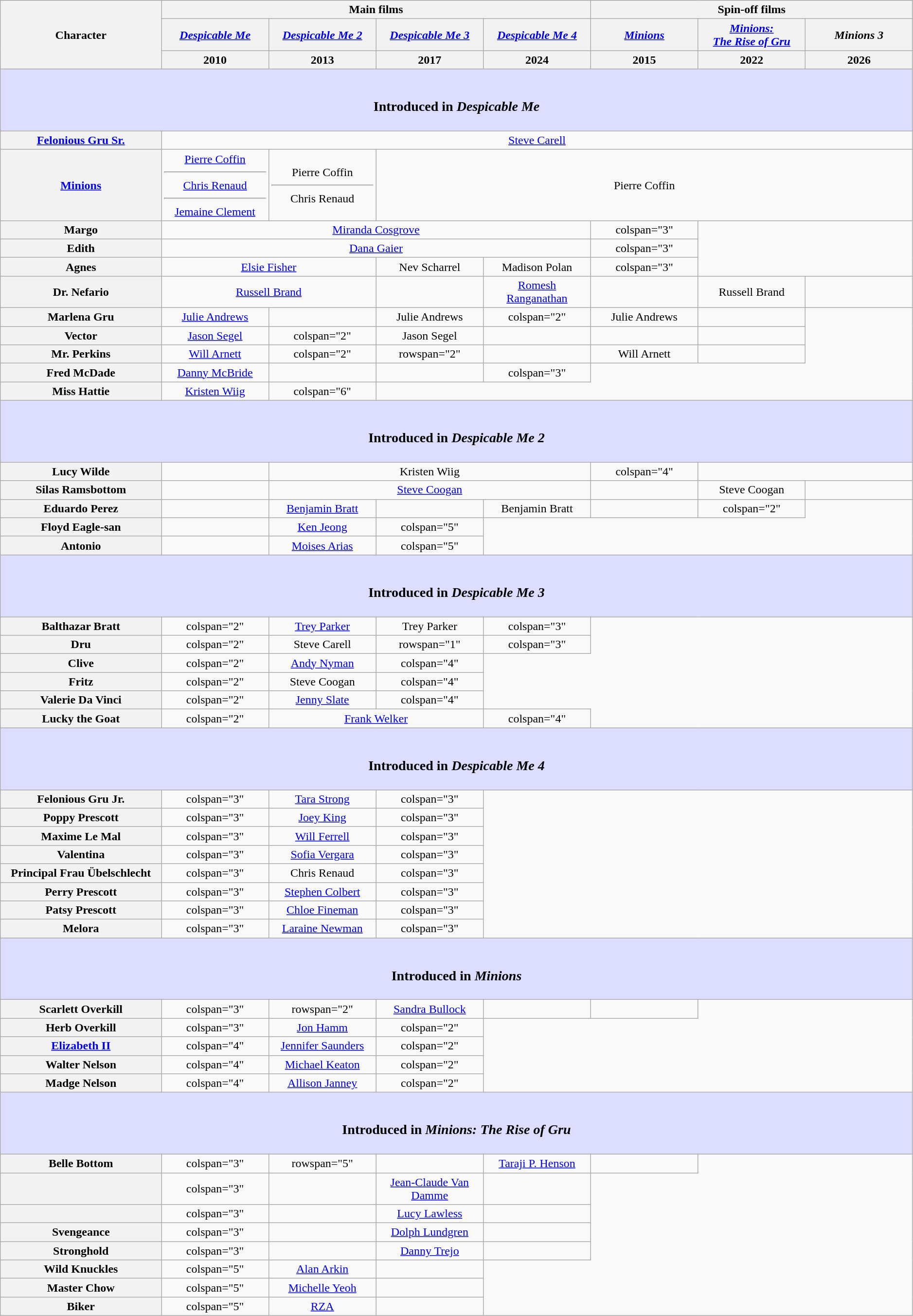<table class="wikitable" style="text-align:center; width:99%;">
<tr>
<th rowspan="3" style="width:12%;">Character</th>
<th colspan="4">Main films</th>
<th colspan="3">Spin-off films</th>
</tr>
<tr>
<th style="width:8%;"><em><a href='#'>Despicable Me</a></em></th>
<th style="width:8%;"><em><a href='#'>Despicable Me 2</a></em></th>
<th style="width:8%;"><em><a href='#'>Despicable Me 3</a></em></th>
<th style="width:8%;"><em><a href='#'>Despicable Me 4</a></em></th>
<th style="width:8%;"><em><a href='#'>Minions</a></em></th>
<th style="width:8%;"><em><a href='#'>Minions:<br>The Rise of Gru</a></em></th>
<th style="width:8%;"><em>Minions 3</em></th>
</tr>
<tr>
<th>2010</th>
<th>2013</th>
<th>2017</th>
<th>2024</th>
<th>2015</th>
<th>2022</th>
<th>2026</th>
</tr>
<tr>
<th scope="row" colspan="8" style="background:#ddf;"><br><h3>Introduced in <em>Despicable Me</em></h3></th>
</tr>
<tr>
<th scope="row"><a href='#'>Felonious Gru Sr.</a></th>
<td colspan="7"><a href='#'>Steve Carell</a></td>
</tr>
<tr>
<th scope="row"><a href='#'>Minions</a></th>
<td><a href='#'>Pierre Coffin</a><hr><a href='#'>Chris Renaud</a><hr><a href='#'>Jemaine Clement</a></td>
<td>Pierre Coffin<hr>Chris Renaud</td>
<td colspan="5">Pierre Coffin</td>
</tr>
<tr>
<th scope="row">Margo</th>
<td colspan="4"><a href='#'>Miranda Cosgrove</a></td>
<td>colspan="3" </td>
</tr>
<tr>
<th scope="row">Edith</th>
<td colspan="4"><a href='#'>Dana Gaier</a></td>
<td>colspan="3" </td>
</tr>
<tr>
<th scope="row">Agnes</th>
<td colspan="2"><a href='#'>Elsie Fisher</a></td>
<td>Nev Scharrel</td>
<td>Madison Polan</td>
<td>colspan="3" </td>
</tr>
<tr>
<th scope="row">Dr. Nefario</th>
<td colspan="2"><a href='#'>Russell Brand</a></td>
<td></td>
<td><a href='#'>Romesh Ranganathan</a></td>
<td></td>
<td>Russell Brand</td>
<td></td>
</tr>
<tr>
<th scope="row">Marlena Gru</th>
<td><a href='#'>Julie Andrews</a></td>
<td></td>
<td>Julie Andrews</td>
<td>colspan="2" </td>
<td>Julie Andrews</td>
<td></td>
</tr>
<tr>
<th scope="row">Vector</th>
<td><a href='#'>Jason Segel</a></td>
<td>colspan="2" </td>
<td>Jason Segel</td>
<td></td>
<td></td>
<td></td>
</tr>
<tr>
<th scope="row">Mr. Perkins</th>
<td><a href='#'>Will Arnett</a></td>
<td>colspan="2" </td>
<td>rowspan="2" </td>
<td></td>
<td>Will Arnett</td>
<td></td>
</tr>
<tr>
<th scope="row">Fred McDade</th>
<td><a href='#'>Danny McBride</a></td>
<td></td>
<td></td>
<td>colspan="3" </td>
</tr>
<tr>
<th scope="row">Miss Hattie</th>
<td><a href='#'>Kristen Wiig</a></td>
<td>colspan="6" </td>
</tr>
<tr>
<th scope="row" colspan="8" style="background:#ddf;"><br><h3>Introduced in <em>Despicable Me 2</em></h3></th>
</tr>
<tr>
<th scope="row">Lucy Wilde</th>
<td></td>
<td colspan="3">Kristen Wiig</td>
<td>colspan="4" </td>
</tr>
<tr>
<th scope="row">Silas Ramsbottom</th>
<td></td>
<td colspan="3"><a href='#'>Steve Coogan</a></td>
<td></td>
<td>Steve Coogan</td>
<td></td>
</tr>
<tr>
<th scope="row">Eduardo Perez<br></th>
<td></td>
<td><a href='#'>Benjamin Bratt</a></td>
<td></td>
<td>Benjamin Bratt</td>
<td></td>
<td>colspan="2" </td>
</tr>
<tr>
<th scope="row">Floyd Eagle-san</th>
<td></td>
<td><a href='#'>Ken Jeong</a></td>
<td>colspan="5" </td>
</tr>
<tr>
<th scope="row">Antonio</th>
<td></td>
<td><a href='#'>Moises Arias</a></td>
<td>colspan="5" </td>
</tr>
<tr>
<th scope="row" colspan="9" style="background:#ddf;"><br><h3>Introduced in <em>Despicable Me 3</em></h3></th>
</tr>
<tr>
<th scope="row">Balthazar Bratt</th>
<td>colspan="2" </td>
<td><a href='#'>Trey Parker</a></td>
<td>Trey Parker</td>
<td>colspan="3" </td>
</tr>
<tr>
<th scope="row">Dru</th>
<td>colspan="2" </td>
<td>Steve Carell</td>
<td>rowspan="1" </td>
<td>colspan="3" </td>
</tr>
<tr>
<th scope="row">Clive</th>
<td>colspan="2" </td>
<td><a href='#'>Andy Nyman</a></td>
<td>colspan="4" </td>
</tr>
<tr>
<th scope="row">Fritz</th>
<td>colspan="2" </td>
<td>Steve Coogan</td>
<td>colspan="4" </td>
</tr>
<tr>
<th scope="row">Valerie Da Vinci</th>
<td>colspan="2" </td>
<td><a href='#'>Jenny Slate</a></td>
<td>colspan="4" </td>
</tr>
<tr>
<th scope="row">Lucky the Goat</th>
<td>colspan="2" </td>
<td colspan="2"><a href='#'>Frank Welker</a></td>
<td>colspan="4" </td>
</tr>
<tr>
<th scope="row" colspan="8" style="background:#ddf;"><br><h3>Introduced in <em>Despicable Me 4</em></h3></th>
</tr>
<tr>
<th>Felonious Gru Jr.</th>
<td>colspan="3" </td>
<td><a href='#'>Tara Strong</a></td>
<td>colspan="3" </td>
</tr>
<tr>
<th scope="row">Poppy Prescott</th>
<td>colspan="3" </td>
<td><a href='#'>Joey King</a></td>
<td>colspan="3" </td>
</tr>
<tr>
<th scope="row">Maxime Le Mal</th>
<td>colspan="3" </td>
<td><a href='#'>Will Ferrell</a></td>
<td>colspan="3" </td>
</tr>
<tr>
<th scope="row">Valentina</th>
<td>colspan="3" </td>
<td><a href='#'>Sofia Vergara</a></td>
<td>colspan="3" </td>
</tr>
<tr>
<th>Principal Frau Übelschlecht</th>
<td>colspan="3" </td>
<td>Chris Renaud</td>
<td>colspan="3" </td>
</tr>
<tr>
<th>Perry Prescott</th>
<td>colspan="3" </td>
<td><a href='#'>Stephen Colbert</a></td>
<td>colspan="3" </td>
</tr>
<tr>
<th>Patsy Prescott</th>
<td>colspan="3" </td>
<td><a href='#'>Chloe Fineman</a></td>
<td>colspan="3" </td>
</tr>
<tr>
<th>Melora</th>
<td>colspan="3" </td>
<td><a href='#'>Laraine Newman</a></td>
<td>colspan="3" </td>
</tr>
<tr>
<th scope="row" colspan="8" style="background:#ddf;"><br><h3>Introduced in <em>Minions</em></h3></th>
</tr>
<tr>
<th scope="row">Scarlett Overkill</th>
<td>colspan="3" </td>
<td>rowspan="2" </td>
<td><a href='#'>Sandra Bullock</a></td>
<td></td>
<td></td>
</tr>
<tr>
<th scope="row">Herb Overkill</th>
<td>colspan="3" </td>
<td><a href='#'>Jon Hamm</a></td>
<td>colspan="2" </td>
</tr>
<tr>
<th scope="row"><a href='#'>Elizabeth II</a></th>
<td>colspan="4" </td>
<td><a href='#'>Jennifer Saunders</a></td>
<td>colspan="2" </td>
</tr>
<tr>
<th scope="row">Walter Nelson</th>
<td>colspan="4" </td>
<td><a href='#'>Michael Keaton</a></td>
<td>colspan="2" </td>
</tr>
<tr>
<th scope="row">Madge Nelson</th>
<td>colspan="4" </td>
<td><a href='#'>Allison Janney</a></td>
<td>colspan="2" </td>
</tr>
<tr>
<th scope="row" colspan="8" style="background:#ddf;"><br><h3>Introduced in <em>Minions: The Rise of Gru</em></h3></th>
</tr>
<tr>
<th scope="row">Belle Bottom</th>
<td>colspan="3" </td>
<td>rowspan="5" </td>
<td></td>
<td><a href='#'>Taraji P. Henson</a></td>
<td></td>
</tr>
<tr>
<th scope="row"></th>
<td>colspan="3" </td>
<td></td>
<td><a href='#'>Jean-Claude Van Damme</a></td>
<td></td>
</tr>
<tr>
<th scope="row"></th>
<td>colspan="3" </td>
<td></td>
<td><a href='#'>Lucy Lawless</a></td>
<td></td>
</tr>
<tr>
<th scope="row">Svengeance</th>
<td>colspan="3" </td>
<td></td>
<td><a href='#'>Dolph Lundgren</a></td>
<td></td>
</tr>
<tr>
<th scope="row">Stronghold</th>
<td>colspan="3" </td>
<td></td>
<td><a href='#'>Danny Trejo</a></td>
<td></td>
</tr>
<tr>
<th scope="row">Wild Knuckles</th>
<td>colspan="5" </td>
<td><a href='#'>Alan Arkin</a></td>
<td></td>
</tr>
<tr>
<th scope="row">Master Chow</th>
<td>colspan="5" </td>
<td><a href='#'>Michelle Yeoh</a></td>
<td></td>
</tr>
<tr>
<th scope="row">Biker</th>
<td>colspan="5" </td>
<td><a href='#'>RZA</a></td>
<td></td>
</tr>
</table>
